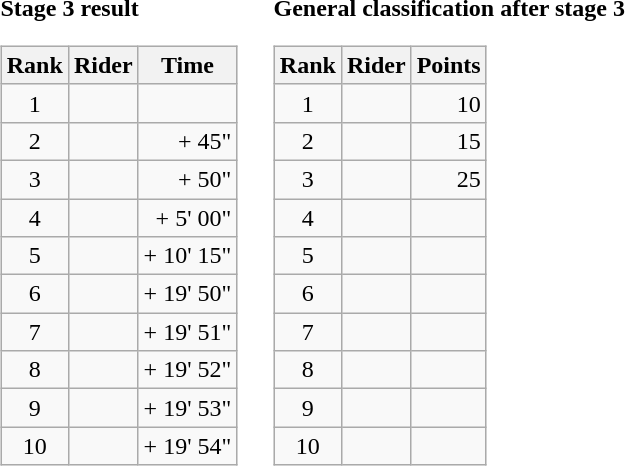<table>
<tr>
<td><strong>Stage 3 result</strong><br><table class="wikitable">
<tr>
<th scope="col">Rank</th>
<th scope="col">Rider</th>
<th scope="col">Time</th>
</tr>
<tr>
<td style="text-align:center;">1</td>
<td></td>
<td style="text-align:right;"></td>
</tr>
<tr>
<td style="text-align:center;">2</td>
<td></td>
<td style="text-align:right;">+ 45"</td>
</tr>
<tr>
<td style="text-align:center;">3</td>
<td></td>
<td style="text-align:right;">+ 50"</td>
</tr>
<tr>
<td style="text-align:center;">4</td>
<td></td>
<td style="text-align:right;">+ 5' 00"</td>
</tr>
<tr>
<td style="text-align:center;">5</td>
<td></td>
<td style="text-align:right;">+ 10' 15"</td>
</tr>
<tr>
<td style="text-align:center;">6</td>
<td></td>
<td style="text-align:right;">+ 19' 50"</td>
</tr>
<tr>
<td style="text-align:center;">7</td>
<td></td>
<td style="text-align:right;">+ 19' 51"</td>
</tr>
<tr>
<td style="text-align:center;">8</td>
<td></td>
<td style="text-align:right;">+ 19' 52"</td>
</tr>
<tr>
<td style="text-align:center;">9</td>
<td></td>
<td style="text-align:right;">+ 19' 53"</td>
</tr>
<tr>
<td style="text-align:center;">10</td>
<td></td>
<td style="text-align:right;">+ 19' 54"</td>
</tr>
</table>
</td>
<td></td>
<td><strong>General classification after stage 3</strong><br><table class="wikitable">
<tr>
<th scope="col">Rank</th>
<th scope="col">Rider</th>
<th scope="col">Points</th>
</tr>
<tr>
<td style="text-align:center;">1</td>
<td></td>
<td style="text-align:right;">10</td>
</tr>
<tr>
<td style="text-align:center;">2</td>
<td></td>
<td style="text-align:right;">15</td>
</tr>
<tr>
<td style="text-align:center;">3</td>
<td></td>
<td style="text-align:right;">25</td>
</tr>
<tr>
<td style="text-align:center;">4</td>
<td></td>
<td></td>
</tr>
<tr>
<td style="text-align:center;">5</td>
<td></td>
<td></td>
</tr>
<tr>
<td style="text-align:center;">6</td>
<td></td>
<td></td>
</tr>
<tr>
<td style="text-align:center;">7</td>
<td></td>
<td></td>
</tr>
<tr>
<td style="text-align:center;">8</td>
<td></td>
<td></td>
</tr>
<tr>
<td style="text-align:center;">9</td>
<td></td>
<td></td>
</tr>
<tr>
<td style="text-align:center;">10</td>
<td></td>
<td></td>
</tr>
</table>
</td>
</tr>
</table>
